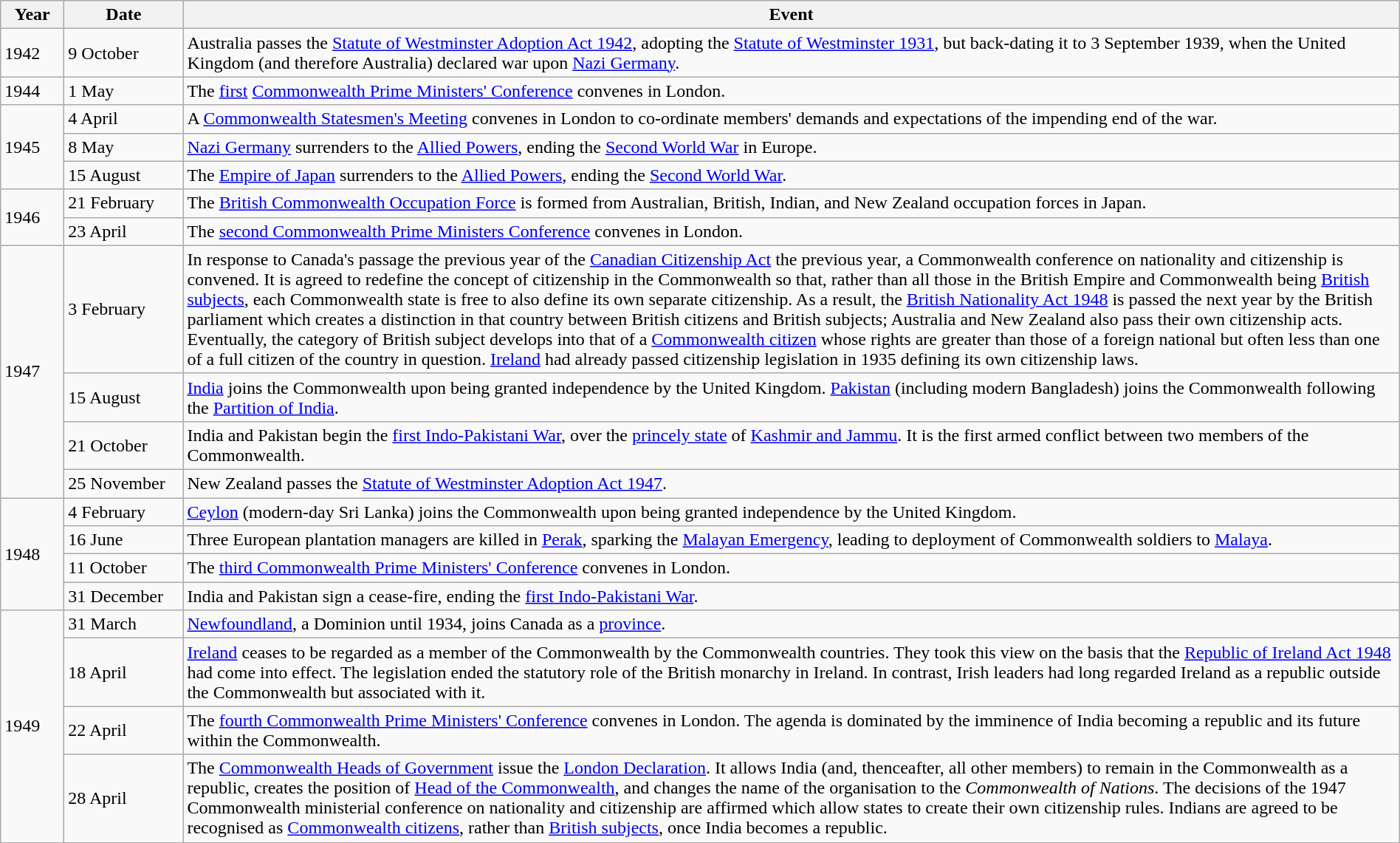<table class="wikitable" width="100%">
<tr>
<th width=50px>Year</th>
<th width=100px>Date</th>
<th>Event</th>
</tr>
<tr>
<td>1942</td>
<td>9 October</td>
<td>Australia passes the <a href='#'>Statute of Westminster Adoption Act 1942</a>, adopting the <a href='#'>Statute of Westminster 1931</a>, but back-dating it to 3 September 1939, when the United Kingdom (and therefore Australia) declared war upon <a href='#'>Nazi Germany</a>.</td>
</tr>
<tr>
<td>1944</td>
<td>1 May</td>
<td>The <a href='#'>first</a> <a href='#'>Commonwealth Prime Ministers' Conference</a> convenes in London.</td>
</tr>
<tr>
<td rowspan=3>1945</td>
<td>4 April</td>
<td>A <a href='#'>Commonwealth Statesmen's Meeting</a> convenes in London to co-ordinate members' demands and expectations of the impending end of the war.</td>
</tr>
<tr>
<td>8 May</td>
<td><a href='#'>Nazi Germany</a> surrenders to the <a href='#'>Allied Powers</a>, ending the <a href='#'>Second World War</a> in Europe.</td>
</tr>
<tr>
<td>15 August</td>
<td>The <a href='#'>Empire of Japan</a> surrenders to the <a href='#'>Allied Powers</a>, ending the <a href='#'>Second World War</a>.</td>
</tr>
<tr>
<td rowspan=2>1946</td>
<td>21 February</td>
<td>The <a href='#'>British Commonwealth Occupation Force</a> is formed from Australian, British, Indian, and New Zealand occupation forces in Japan.</td>
</tr>
<tr>
<td>23 April</td>
<td>The <a href='#'>second Commonwealth Prime Ministers Conference</a> convenes in London.</td>
</tr>
<tr>
<td rowspan=4>1947</td>
<td>3 February</td>
<td>In response to Canada's passage the previous year of the <a href='#'>Canadian Citizenship Act</a> the previous year, a Commonwealth conference on nationality and citizenship is convened. It is agreed to redefine the concept of citizenship in the Commonwealth so that, rather than all those in the British Empire and Commonwealth being <a href='#'>British subjects</a>, each Commonwealth state is free to also define its own separate citizenship. As a result, the <a href='#'>British Nationality Act 1948</a> is passed the next year by the British parliament which creates a distinction in that country between British citizens and British subjects; Australia and New Zealand also pass their own citizenship acts. Eventually, the category of British subject develops into that of a <a href='#'>Commonwealth citizen</a> whose rights are greater than those of a foreign national but often less than one of a full citizen of the country in question. <a href='#'>Ireland</a> had already passed citizenship legislation in 1935 defining its own citizenship laws.</td>
</tr>
<tr>
<td>15 August</td>
<td><a href='#'>India</a> joins the Commonwealth upon being granted independence by the United Kingdom. <a href='#'>Pakistan</a> (including modern Bangladesh) joins the Commonwealth following the <a href='#'>Partition of India</a>.</td>
</tr>
<tr>
<td>21 October</td>
<td>India and Pakistan begin the <a href='#'>first Indo-Pakistani War</a>, over the <a href='#'>princely state</a> of <a href='#'>Kashmir and Jammu</a>. It is the first armed conflict between two members of the Commonwealth.</td>
</tr>
<tr>
<td>25 November</td>
<td>New Zealand passes the <a href='#'>Statute of Westminster Adoption Act 1947</a>.</td>
</tr>
<tr>
<td rowspan=4>1948</td>
<td>4 February</td>
<td><a href='#'>Ceylon</a> (modern-day Sri Lanka) joins the Commonwealth upon being granted independence by the United Kingdom.</td>
</tr>
<tr>
<td>16 June</td>
<td>Three European plantation managers are killed in <a href='#'>Perak</a>, sparking the <a href='#'>Malayan Emergency</a>, leading to deployment of Commonwealth soldiers to <a href='#'>Malaya</a>.</td>
</tr>
<tr>
<td>11 October</td>
<td>The <a href='#'>third Commonwealth Prime Ministers' Conference</a> convenes in London.</td>
</tr>
<tr>
<td>31 December</td>
<td>India and Pakistan sign a cease-fire, ending the <a href='#'>first Indo-Pakistani War</a>.</td>
</tr>
<tr>
<td rowspan=4>1949</td>
<td>31 March</td>
<td><a href='#'>Newfoundland</a>, a Dominion until 1934, joins Canada as a <a href='#'>province</a>.</td>
</tr>
<tr>
<td>18 April</td>
<td><a href='#'>Ireland</a> ceases to be regarded as a member of the Commonwealth by the Commonwealth countries. They took this view on the basis that the <a href='#'>Republic of Ireland Act 1948</a> had come into effect. The legislation ended the statutory role of the British monarchy in Ireland. In contrast, Irish leaders had long regarded Ireland as a republic outside the Commonwealth but associated with it.</td>
</tr>
<tr>
<td>22 April</td>
<td>The <a href='#'>fourth Commonwealth Prime Ministers' Conference</a> convenes in London. The agenda is dominated by the imminence of India becoming a republic and its future within the Commonwealth.</td>
</tr>
<tr>
<td>28 April</td>
<td>The <a href='#'>Commonwealth Heads of Government</a> issue the <a href='#'>London Declaration</a>. It allows India (and, thenceafter, all other members) to remain in the Commonwealth as a republic, creates the position of <a href='#'>Head of the Commonwealth</a>, and changes the name of the organisation to the <em>Commonwealth of Nations</em>. The decisions of the 1947 Commonwealth ministerial conference on nationality and citizenship are affirmed which allow states to create their own citizenship rules. Indians are agreed to be recognised as <a href='#'>Commonwealth citizens</a>, rather than <a href='#'>British subjects</a>, once India becomes a republic.</td>
</tr>
</table>
